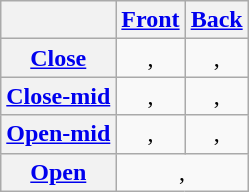<table class="wikitable" style="text-align: center;">
<tr>
<th></th>
<th><a href='#'>Front</a></th>
<th><a href='#'>Back</a></th>
</tr>
<tr>
<th><a href='#'>Close</a></th>
<td> ,  </td>
<td> ,  </td>
</tr>
<tr>
<th><a href='#'>Close-mid</a></th>
<td> ,  </td>
<td> ,  </td>
</tr>
<tr>
<th><a href='#'>Open-mid</a></th>
<td> ,  </td>
<td> ,  </td>
</tr>
<tr>
<th><a href='#'>Open</a></th>
<td colspan="2"> ,  </td>
</tr>
</table>
